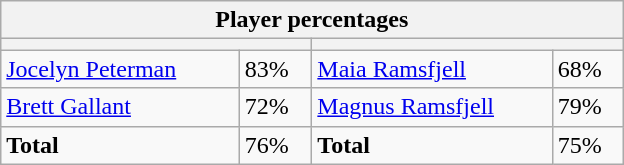<table class="wikitable">
<tr>
<th colspan=4 width=400>Player percentages</th>
</tr>
<tr>
<th colspan=2 width=200 style="white-space:nowrap;"></th>
<th colspan=2 width=200 style="white-space:nowrap;"></th>
</tr>
<tr>
<td><a href='#'>Jocelyn Peterman</a></td>
<td>83%</td>
<td><a href='#'>Maia Ramsfjell</a></td>
<td>68%</td>
</tr>
<tr>
<td><a href='#'>Brett Gallant</a></td>
<td>72%</td>
<td><a href='#'>Magnus Ramsfjell</a></td>
<td>79%</td>
</tr>
<tr>
<td><strong>Total</strong></td>
<td>76%</td>
<td><strong>Total</strong></td>
<td>75%</td>
</tr>
</table>
